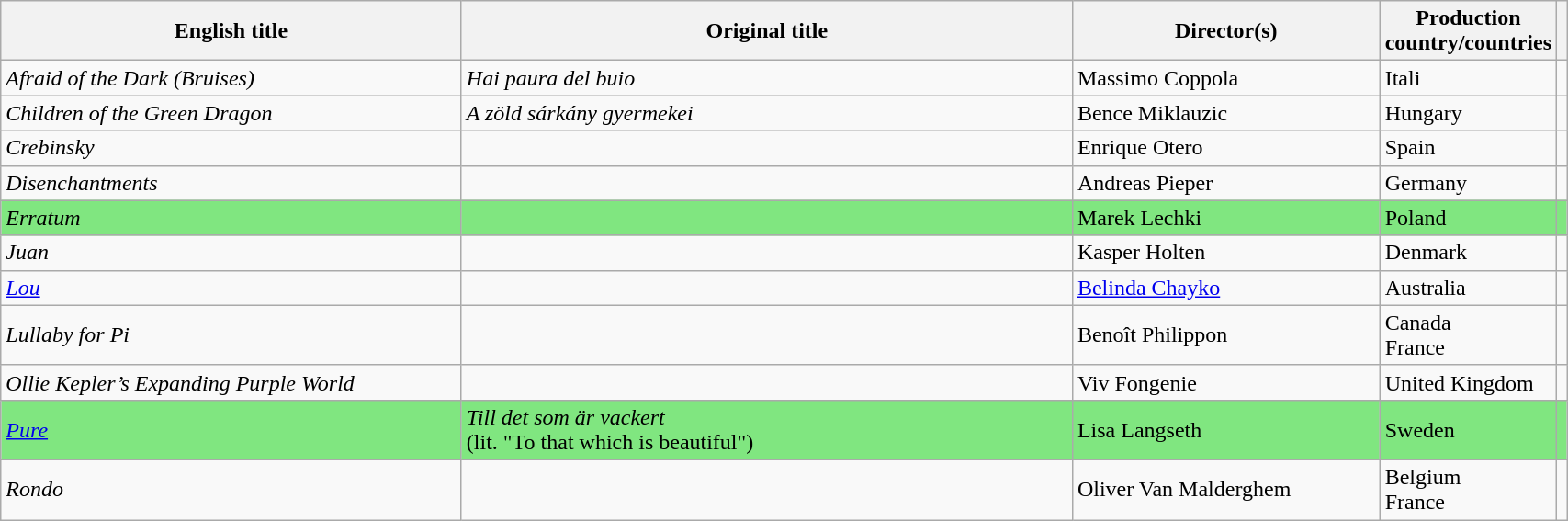<table class="sortable wikitable" width="90%" cellpadding="5">
<tr>
<th width="30%">English title</th>
<th width="40%">Original title</th>
<th width="20%">Director(s)</th>
<th width="10%">Production country/countries</th>
<th width="3%"></th>
</tr>
<tr>
<td><em>Afraid of the Dark (Bruises)</em></td>
<td><em>Hai paura del buio</em></td>
<td>Massimo Coppola</td>
<td>Itali</td>
<td></td>
</tr>
<tr>
<td><em>Children of the Green Dragon</em></td>
<td><em>A zöld sárkány gyermekei</em></td>
<td>Bence Miklauzic</td>
<td>Hungary</td>
<td></td>
</tr>
<tr>
<td><em>Crebinsky</em></td>
<td></td>
<td>Enrique Otero</td>
<td>Spain</td>
<td></td>
</tr>
<tr>
<td><em>Disenchantments</em></td>
<td></td>
<td>Andreas Pieper</td>
<td>Germany</td>
<td></td>
</tr>
<tr style="background:#80E680;">
<td><em>Erratum</em></td>
<td></td>
<td>Marek Lechki</td>
<td>Poland</td>
<td></td>
</tr>
<tr>
<td><em>Juan</em></td>
<td></td>
<td>Kasper Holten</td>
<td>Denmark</td>
<td></td>
</tr>
<tr>
<td><em><a href='#'>Lou</a></em></td>
<td></td>
<td><a href='#'>Belinda Chayko</a></td>
<td>Australia</td>
<td></td>
</tr>
<tr>
<td><em>Lullaby for Pi</em></td>
<td></td>
<td>Benoît Philippon</td>
<td>Canada<br>France</td>
<td></td>
</tr>
<tr>
<td><em>Ollie Kepler’s Expanding Purple World</em></td>
<td></td>
<td>Viv Fongenie</td>
<td>United Kingdom</td>
<td></td>
</tr>
<tr style="background:#80E680;">
<td><em><a href='#'>Pure</a></em></td>
<td><em>Till det som är vackert</em><br>(lit. "To that which is beautiful")</td>
<td>Lisa Langseth</td>
<td>Sweden</td>
<td></td>
</tr>
<tr>
<td><em>Rondo</em></td>
<td></td>
<td>Oliver Van Malderghem</td>
<td>Belgium<br>France</td>
<td></td>
</tr>
</table>
